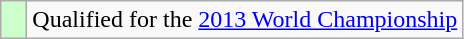<table class="wikitable">
<tr>
<td width=10px bgcolor=ccffcc></td>
<td>Qualified for the <a href='#'>2013 World Championship</a></td>
</tr>
</table>
